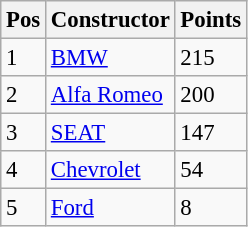<table class="wikitable" style="font-size: 95%;">
<tr>
<th>Pos</th>
<th>Constructor</th>
<th>Points</th>
</tr>
<tr>
<td>1</td>
<td> <a href='#'>BMW</a></td>
<td>215</td>
</tr>
<tr>
<td>2</td>
<td> <a href='#'>Alfa Romeo</a></td>
<td>200</td>
</tr>
<tr>
<td>3</td>
<td> <a href='#'>SEAT</a></td>
<td>147</td>
</tr>
<tr>
<td>4</td>
<td> <a href='#'>Chevrolet</a></td>
<td>54</td>
</tr>
<tr>
<td>5</td>
<td> <a href='#'>Ford</a></td>
<td>8</td>
</tr>
</table>
